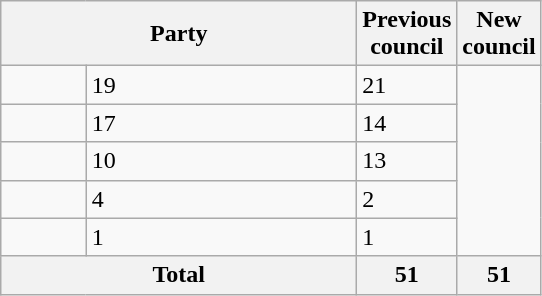<table class="wikitable">
<tr>
<th valign=centre colspan="2" style="width: 230px">Party</th>
<th valign=top style="width: 30px">Previous council</th>
<th valign=top style="width: 30px">New council</th>
</tr>
<tr>
<td></td>
<td>19</td>
<td>21</td>
</tr>
<tr>
<td></td>
<td>17</td>
<td>14</td>
</tr>
<tr>
<td></td>
<td>10</td>
<td>13</td>
</tr>
<tr>
<td></td>
<td>4</td>
<td>2</td>
</tr>
<tr>
<td></td>
<td>1</td>
<td>1</td>
</tr>
<tr>
<th colspan=2>Total</th>
<th style="text-align: center">51</th>
<th colspan=3>51</th>
</tr>
</table>
